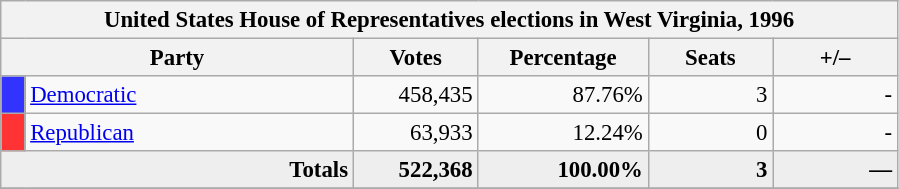<table class="wikitable" style="font-size: 95%;">
<tr>
<th colspan="6">United States House of Representatives elections in West Virginia, 1996</th>
</tr>
<tr>
<th colspan=2 style="width: 15em">Party</th>
<th style="width: 5em">Votes</th>
<th style="width: 7em">Percentage</th>
<th style="width: 5em">Seats</th>
<th style="width: 5em">+/–</th>
</tr>
<tr>
<th style="background-color:#3333FF; width: 3px"></th>
<td style="width: 130px"><a href='#'>Democratic</a></td>
<td align="right">458,435</td>
<td align="right">87.76%</td>
<td align="right">3</td>
<td align="right">-</td>
</tr>
<tr>
<th style="background-color:#FF3333; width: 3px"></th>
<td style="width: 130px"><a href='#'>Republican</a></td>
<td align="right">63,933</td>
<td align="right">12.24%</td>
<td align="right">0</td>
<td align="right">-</td>
</tr>
<tr bgcolor="#EEEEEE">
<td colspan="2" align="right"><strong>Totals</strong></td>
<td align="right"><strong>522,368</strong></td>
<td align="right"><strong>100.00%</strong></td>
<td align="right"><strong>3</strong></td>
<td align="right"><strong>—</strong></td>
</tr>
<tr bgcolor="#EEEEEE">
</tr>
</table>
